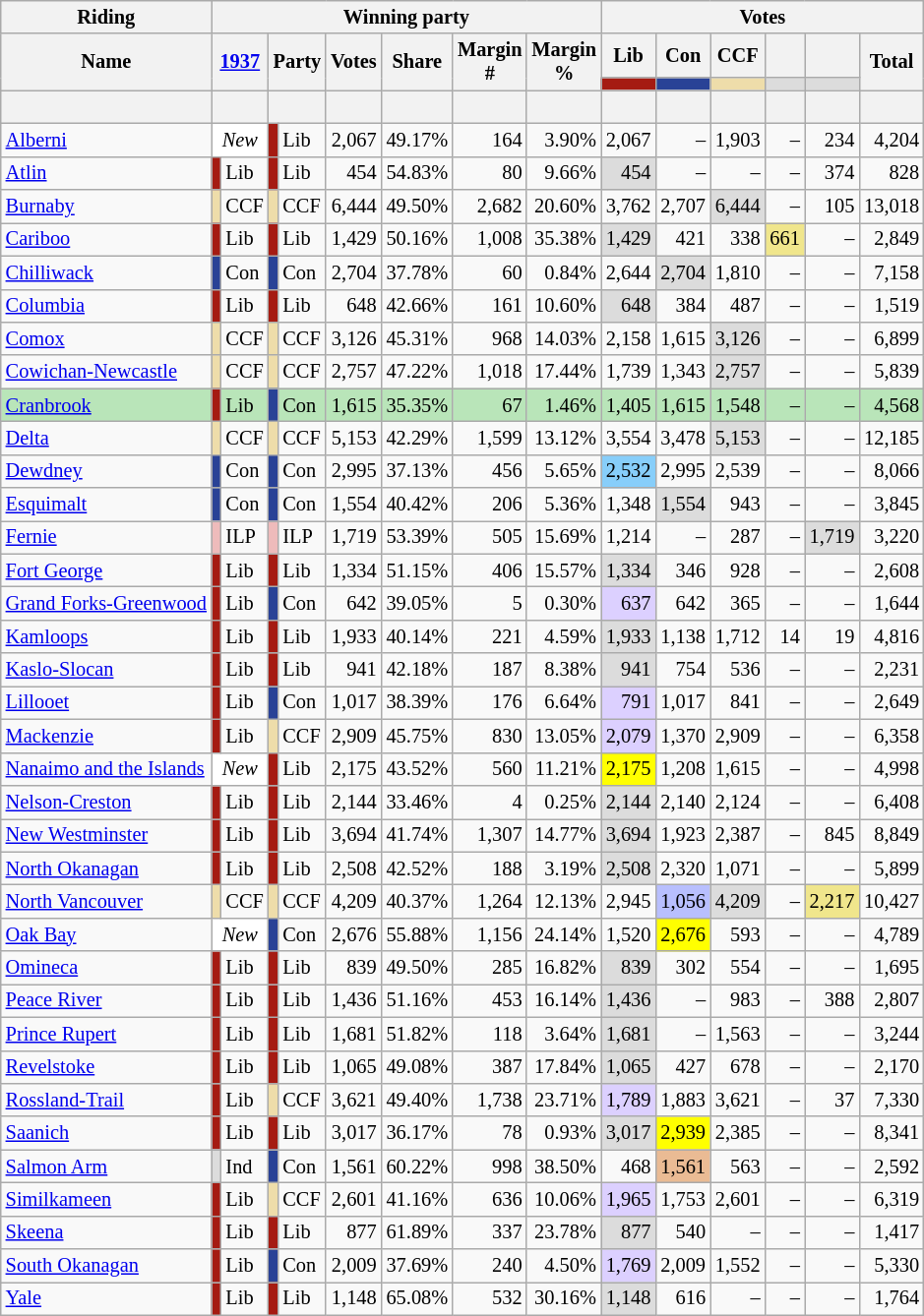<table class="wikitable sortable mw-collapsible" style="text-align:right; font-size:85%">
<tr>
<th scope="col">Riding</th>
<th scope="col" colspan="8">Winning party</th>
<th scope="col" colspan="6">Votes</th>
</tr>
<tr>
<th rowspan="2" scope="col">Name</th>
<th colspan="2" rowspan="2" scope="col"><strong><a href='#'>1937</a></strong></th>
<th colspan="2" rowspan="2" scope="col">Party</th>
<th rowspan="2" scope="col">Votes</th>
<th rowspan="2" scope="col">Share</th>
<th rowspan="2" scope="col">Margin<br>#</th>
<th rowspan="2" scope="col">Margin<br>%</th>
<th scope="col">Lib</th>
<th scope="col">Con</th>
<th scope="col">CCF</th>
<th scope="col"></th>
<th scope="col"></th>
<th rowspan="2" scope="col">Total</th>
</tr>
<tr>
<th scope="col" style="background-color:#A51B12;"></th>
<th scope="col" style="background-color:#294296;"></th>
<th scope="col" style="background-color:#EEDDAA;"></th>
<th scope="col" style="background-color:#DCDCDC;"></th>
<th scope="col" style="background-color:#DCDCDC;"></th>
</tr>
<tr>
<th> </th>
<th colspan="2"></th>
<th colspan="2"></th>
<th></th>
<th></th>
<th></th>
<th></th>
<th></th>
<th></th>
<th></th>
<th></th>
<th></th>
<th></th>
</tr>
<tr>
<td style="text-align:left"><a href='#'>Alberni</a></td>
<td colspan="2" style="background-color:#FFFFFF; text-align:center;"><em>New</em></td>
<td style="background-color:#A51B12;"></td>
<td style="text-align:left;">Lib</td>
<td>2,067</td>
<td>49.17%</td>
<td>164</td>
<td>3.90%</td>
<td>2,067</td>
<td>–</td>
<td>1,903</td>
<td>–</td>
<td>234</td>
<td>4,204</td>
</tr>
<tr>
<td style="text-align:left"><a href='#'>Atlin</a></td>
<td style="background-color:#A51B12;"></td>
<td style="text-align:left;">Lib</td>
<td style="background-color:#A51B12;"></td>
<td style="text-align:left;">Lib</td>
<td>454</td>
<td>54.83%</td>
<td>80</td>
<td>9.66%</td>
<td style="background-color:#DCDCDC;">454</td>
<td>–</td>
<td>–</td>
<td>–</td>
<td>374</td>
<td>828</td>
</tr>
<tr>
<td style="text-align:left"><a href='#'>Burnaby</a></td>
<td style="background-color:#EEDDAA;"></td>
<td style="text-align:left;">CCF</td>
<td style="background-color:#EEDDAA;"></td>
<td style="text-align:left;">CCF</td>
<td>6,444</td>
<td>49.50%</td>
<td>2,682</td>
<td>20.60%</td>
<td>3,762</td>
<td>2,707</td>
<td style="background-color:#DCDCDC;">6,444</td>
<td>–</td>
<td>105</td>
<td>13,018</td>
</tr>
<tr>
<td style="text-align:left"><a href='#'>Cariboo</a></td>
<td style="background-color:#A51B12;"></td>
<td style="text-align:left;">Lib</td>
<td style="background-color:#A51B12;"></td>
<td style="text-align:left;">Lib</td>
<td>1,429</td>
<td>50.16%</td>
<td>1,008</td>
<td>35.38%</td>
<td style="background-color:#DCDCDC;">1,429</td>
<td>421</td>
<td>338</td>
<td style="background-color:#F0E68C;">661</td>
<td>–</td>
<td>2,849</td>
</tr>
<tr>
<td style="text-align:left"><a href='#'>Chilliwack</a></td>
<td style="background-color:#294296;"></td>
<td style="text-align:left;">Con</td>
<td style="background-color:#294296;"></td>
<td style="text-align:left;">Con</td>
<td>2,704</td>
<td>37.78%</td>
<td>60</td>
<td>0.84%</td>
<td>2,644</td>
<td style="background-color:#DCDCDC;">2,704</td>
<td>1,810</td>
<td>–</td>
<td>–</td>
<td>7,158</td>
</tr>
<tr>
<td style="text-align:left"><a href='#'>Columbia</a></td>
<td style="background-color:#A51B12;"></td>
<td style="text-align:left;">Lib</td>
<td style="background-color:#A51B12;"></td>
<td style="text-align:left;">Lib</td>
<td>648</td>
<td>42.66%</td>
<td>161</td>
<td>10.60%</td>
<td style="background-color:#DCDCDC;">648</td>
<td>384</td>
<td>487</td>
<td>–</td>
<td>–</td>
<td>1,519</td>
</tr>
<tr>
<td style="text-align:left"><a href='#'>Comox</a></td>
<td style="background-color:#EEDDAA;"></td>
<td style="text-align:left;">CCF</td>
<td style="background-color:#EEDDAA;"></td>
<td style="text-align:left;">CCF</td>
<td>3,126</td>
<td>45.31%</td>
<td>968</td>
<td>14.03%</td>
<td>2,158</td>
<td>1,615</td>
<td style="background-color:#DCDCDC;">3,126</td>
<td>–</td>
<td>–</td>
<td>6,899</td>
</tr>
<tr>
<td style="text-align:left"><a href='#'>Cowichan-Newcastle</a></td>
<td style="background-color:#EEDDAA;"></td>
<td style="text-align:left;">CCF</td>
<td style="background-color:#EEDDAA;"></td>
<td style="text-align:left;">CCF</td>
<td>2,757</td>
<td>47.22%</td>
<td>1,018</td>
<td>17.44%</td>
<td>1,739</td>
<td>1,343</td>
<td style="background-color:#DCDCDC;">2,757</td>
<td>–</td>
<td>–</td>
<td>5,839</td>
</tr>
<tr style="background-color:#B9E5B9;">
<td style="text-align:left"><a href='#'>Cranbrook</a></td>
<td style="background-color:#A51B12;"></td>
<td style="text-align:left;">Lib</td>
<td style="background-color:#294296;"></td>
<td style="text-align:left;">Con</td>
<td>1,615</td>
<td>35.35%</td>
<td>67</td>
<td>1.46%</td>
<td>1,405</td>
<td>1,615</td>
<td>1,548</td>
<td>–</td>
<td>–</td>
<td>4,568</td>
</tr>
<tr>
<td style="text-align:left"><a href='#'>Delta</a></td>
<td style="background-color:#EEDDAA;"></td>
<td style="text-align:left;">CCF</td>
<td style="background-color:#EEDDAA;"></td>
<td style="text-align:left;">CCF</td>
<td>5,153</td>
<td>42.29%</td>
<td>1,599</td>
<td>13.12%</td>
<td>3,554</td>
<td>3,478</td>
<td style="background-color:#DCDCDC;">5,153</td>
<td>–</td>
<td>–</td>
<td>12,185</td>
</tr>
<tr>
<td style="text-align:left"><a href='#'>Dewdney</a></td>
<td style="background-color:#294296;"></td>
<td style="text-align:left;">Con</td>
<td style="background-color:#294296;"></td>
<td style="text-align:left;">Con</td>
<td>2,995</td>
<td>37.13%</td>
<td>456</td>
<td>5.65%</td>
<td style="background-color:#87CEFA;">2,532</td>
<td>2,995</td>
<td>2,539</td>
<td>–</td>
<td>–</td>
<td>8,066</td>
</tr>
<tr>
<td style="text-align:left"><a href='#'>Esquimalt</a></td>
<td style="background-color:#294296;"></td>
<td style="text-align:left;">Con</td>
<td style="background-color:#294296;"></td>
<td style="text-align:left;">Con</td>
<td>1,554</td>
<td>40.42%</td>
<td>206</td>
<td>5.36%</td>
<td>1,348</td>
<td style="background-color:#DCDCDC;">1,554</td>
<td>943</td>
<td>–</td>
<td>–</td>
<td>3,845</td>
</tr>
<tr>
<td style="text-align:left"><a href='#'>Fernie</a></td>
<td style="background-color:#EEBBBB;"></td>
<td style="text-align:left;">ILP</td>
<td style="background-color:#EEBBBB;"></td>
<td style="text-align:left;">ILP</td>
<td>1,719</td>
<td>53.39%</td>
<td>505</td>
<td>15.69%</td>
<td>1,214</td>
<td>–</td>
<td>287</td>
<td>–</td>
<td style="background-color:#DCDCDC;">1,719</td>
<td>3,220</td>
</tr>
<tr>
<td style="text-align:left"><a href='#'>Fort George</a></td>
<td style="background-color:#A51B12;"></td>
<td style="text-align:left;">Lib</td>
<td style="background-color:#A51B12;"></td>
<td style="text-align:left;">Lib</td>
<td>1,334</td>
<td>51.15%</td>
<td>406</td>
<td>15.57%</td>
<td style="background-color:#DCDCDC;">1,334</td>
<td>346</td>
<td>928</td>
<td>–</td>
<td>–</td>
<td>2,608</td>
</tr>
<tr>
<td style="text-align:left"><a href='#'>Grand Forks-Greenwood</a></td>
<td style="background-color:#A51B12;"></td>
<td style="text-align:left;">Lib</td>
<td style="background-color:#294296;"></td>
<td style="text-align:left;">Con</td>
<td>642</td>
<td>39.05%</td>
<td>5</td>
<td>0.30%</td>
<td style="background-color:#DCD0FF;">637</td>
<td>642</td>
<td>365</td>
<td>–</td>
<td>–</td>
<td>1,644</td>
</tr>
<tr>
<td style="text-align:left"><a href='#'>Kamloops</a></td>
<td style="background-color:#A51B12;"></td>
<td style="text-align:left;">Lib</td>
<td style="background-color:#A51B12;"></td>
<td style="text-align:left;">Lib</td>
<td>1,933</td>
<td>40.14%</td>
<td>221</td>
<td>4.59%</td>
<td style="background-color:#DCDCDC;">1,933</td>
<td>1,138</td>
<td>1,712</td>
<td>14</td>
<td>19</td>
<td>4,816</td>
</tr>
<tr>
<td style="text-align:left"><a href='#'>Kaslo-Slocan</a></td>
<td style="background-color:#A51B12;"></td>
<td style="text-align:left;">Lib</td>
<td style="background-color:#A51B12;"></td>
<td style="text-align:left;">Lib</td>
<td>941</td>
<td>42.18%</td>
<td>187</td>
<td>8.38%</td>
<td style="background-color:#DCDCDC;">941</td>
<td>754</td>
<td>536</td>
<td>–</td>
<td>–</td>
<td>2,231</td>
</tr>
<tr>
<td style="text-align:left"><a href='#'>Lillooet</a></td>
<td style="background-color:#A51B12;"></td>
<td style="text-align:left;">Lib</td>
<td style="background-color:#294296;"></td>
<td style="text-align:left;">Con</td>
<td>1,017</td>
<td>38.39%</td>
<td>176</td>
<td>6.64%</td>
<td style="background-color:#DCD0FF;">791</td>
<td>1,017</td>
<td>841</td>
<td>–</td>
<td>–</td>
<td>2,649</td>
</tr>
<tr>
<td style="text-align:left"><a href='#'>Mackenzie</a></td>
<td style="background-color:#A51B12;"></td>
<td style="text-align:left;">Lib</td>
<td style="background-color:#EEDDAA;"></td>
<td style="text-align:left;">CCF</td>
<td>2,909</td>
<td>45.75%</td>
<td>830</td>
<td>13.05%</td>
<td style="background-color:#DCD0FF;">2,079</td>
<td>1,370</td>
<td>2,909</td>
<td>–</td>
<td>–</td>
<td>6,358</td>
</tr>
<tr>
<td style="text-align:left"><a href='#'>Nanaimo and the Islands</a></td>
<td colspan="2" style="background-color:#FFFFFF; text-align:center;"><em>New</em></td>
<td style="background-color:#A51B12;"></td>
<td style="text-align:left;">Lib</td>
<td>2,175</td>
<td>43.52%</td>
<td>560</td>
<td>11.21%</td>
<td style="background-color:#FFFF00;">2,175</td>
<td>1,208</td>
<td>1,615</td>
<td>–</td>
<td>–</td>
<td>4,998</td>
</tr>
<tr>
<td style="text-align:left"><a href='#'>Nelson-Creston</a></td>
<td style="background-color:#A51B12;"></td>
<td style="text-align:left;">Lib</td>
<td style="background-color:#A51B12;"></td>
<td style="text-align:left;">Lib</td>
<td>2,144</td>
<td>33.46%</td>
<td>4</td>
<td>0.25%</td>
<td style="background-color:#DCDCDC;">2,144</td>
<td>2,140</td>
<td>2,124</td>
<td>–</td>
<td>–</td>
<td>6,408</td>
</tr>
<tr>
<td style="text-align:left"><a href='#'>New Westminster</a></td>
<td style="background-color:#A51B12;"></td>
<td style="text-align:left;">Lib</td>
<td style="background-color:#A51B12;"></td>
<td style="text-align:left;">Lib</td>
<td>3,694</td>
<td>41.74%</td>
<td>1,307</td>
<td>14.77%</td>
<td style="background-color:#DCDCDC;">3,694</td>
<td>1,923</td>
<td>2,387</td>
<td>–</td>
<td>845</td>
<td>8,849</td>
</tr>
<tr>
<td style="text-align:left"><a href='#'>North Okanagan</a></td>
<td style="background-color:#A51B12;"></td>
<td style="text-align:left;">Lib</td>
<td style="background-color:#A51B12;"></td>
<td style="text-align:left;">Lib</td>
<td>2,508</td>
<td>42.52%</td>
<td>188</td>
<td>3.19%</td>
<td style="background-color:#DCDCDC;">2,508</td>
<td>2,320</td>
<td>1,071</td>
<td>–</td>
<td>–</td>
<td>5,899</td>
</tr>
<tr>
<td style="text-align:left"><a href='#'>North Vancouver</a></td>
<td style="background-color:#EEDDAA;"></td>
<td style="text-align:left;">CCF</td>
<td style="background-color:#EEDDAA;"></td>
<td style="text-align:left;">CCF</td>
<td>4,209</td>
<td>40.37%</td>
<td>1,264</td>
<td>12.13%</td>
<td>2,945</td>
<td style="background-color:#B8BFFE;">1,056</td>
<td style="background-color:#DCDCDC;">4,209</td>
<td>–</td>
<td style="background-color:#F0E68C;">2,217</td>
<td>10,427</td>
</tr>
<tr>
<td style="text-align:left"><a href='#'>Oak Bay</a></td>
<td colspan="2" style="background-color:#FFFFFF; text-align:center;"><em>New</em></td>
<td style="background-color:#294296;"></td>
<td style="text-align:left;">Con</td>
<td>2,676</td>
<td>55.88%</td>
<td>1,156</td>
<td>24.14%</td>
<td>1,520</td>
<td style="background-color:#FFFF00;">2,676</td>
<td>593</td>
<td>–</td>
<td>–</td>
<td>4,789</td>
</tr>
<tr>
<td style="text-align:left"><a href='#'>Omineca</a></td>
<td style="background-color:#A51B12;"></td>
<td style="text-align:left;">Lib</td>
<td style="background-color:#A51B12;"></td>
<td style="text-align:left;">Lib</td>
<td>839</td>
<td>49.50%</td>
<td>285</td>
<td>16.82%</td>
<td style="background-color:#DCDCDC;">839</td>
<td>302</td>
<td>554</td>
<td>–</td>
<td>–</td>
<td>1,695</td>
</tr>
<tr>
<td style="text-align:left"><a href='#'>Peace River</a></td>
<td style="background-color:#A51B12;"></td>
<td style="text-align:left;">Lib</td>
<td style="background-color:#A51B12;"></td>
<td style="text-align:left;">Lib</td>
<td>1,436</td>
<td>51.16%</td>
<td>453</td>
<td>16.14%</td>
<td style="background-color:#DCDCDC;">1,436</td>
<td>–</td>
<td>983</td>
<td>–</td>
<td>388</td>
<td>2,807</td>
</tr>
<tr>
<td style="text-align:left"><a href='#'>Prince Rupert</a></td>
<td style="background-color:#A51B12;"></td>
<td style="text-align:left;">Lib</td>
<td style="background-color:#A51B12;"></td>
<td style="text-align:left;">Lib</td>
<td>1,681</td>
<td>51.82%</td>
<td>118</td>
<td>3.64%</td>
<td style="background-color:#DCDCDC;">1,681</td>
<td>–</td>
<td>1,563</td>
<td>–</td>
<td>–</td>
<td>3,244</td>
</tr>
<tr>
<td style="text-align:left"><a href='#'>Revelstoke</a></td>
<td style="background-color:#A51B12;"></td>
<td style="text-align:left;">Lib</td>
<td style="background-color:#A51B12;"></td>
<td style="text-align:left;">Lib</td>
<td>1,065</td>
<td>49.08%</td>
<td>387</td>
<td>17.84%</td>
<td style="background-color:#DCDCDC;">1,065</td>
<td>427</td>
<td>678</td>
<td>–</td>
<td>–</td>
<td>2,170</td>
</tr>
<tr>
<td style="text-align:left"><a href='#'>Rossland-Trail</a></td>
<td style="background-color:#A51B12;"></td>
<td style="text-align:left;">Lib</td>
<td style="background-color:#EEDDAA;"></td>
<td style="text-align:left;">CCF</td>
<td>3,621</td>
<td>49.40%</td>
<td>1,738</td>
<td>23.71%</td>
<td style="background-color:#DCD0FF;">1,789</td>
<td>1,883</td>
<td>3,621</td>
<td>–</td>
<td>37</td>
<td>7,330</td>
</tr>
<tr>
<td style="text-align:left"><a href='#'>Saanich</a></td>
<td style="background-color:#A51B12;"></td>
<td style="text-align:left;">Lib</td>
<td style="background-color:#A51B12;"></td>
<td style="text-align:left;">Lib</td>
<td>3,017</td>
<td>36.17%</td>
<td>78</td>
<td>0.93%</td>
<td style="background-color:#DCDCDC;">3,017</td>
<td style="background-color:#FFFF00;">2,939</td>
<td>2,385</td>
<td>–</td>
<td>–</td>
<td>8,341</td>
</tr>
<tr>
<td style="text-align:left"><a href='#'>Salmon Arm</a></td>
<td style="background-color:#DCDCDC;"></td>
<td style="text-align:left;">Ind</td>
<td style="background-color:#294296;"></td>
<td style="text-align:left;">Con</td>
<td>1,561</td>
<td>60.22%</td>
<td>998</td>
<td>38.50%</td>
<td>468</td>
<td style="background-color:#EABB94;">1,561</td>
<td>563</td>
<td>–</td>
<td>–</td>
<td>2,592</td>
</tr>
<tr>
<td style="text-align:left"><a href='#'>Similkameen</a></td>
<td style="background-color:#A51B12;"></td>
<td style="text-align:left;">Lib</td>
<td style="background-color:#EEDDAA;"></td>
<td style="text-align:left;">CCF</td>
<td>2,601</td>
<td>41.16%</td>
<td>636</td>
<td>10.06%</td>
<td style="background-color:#DCD0FF;">1,965</td>
<td>1,753</td>
<td>2,601</td>
<td>–</td>
<td>–</td>
<td>6,319</td>
</tr>
<tr>
<td style="text-align:left"><a href='#'>Skeena</a></td>
<td style="background-color:#A51B12;"></td>
<td style="text-align:left;">Lib</td>
<td style="background-color:#A51B12;"></td>
<td style="text-align:left;">Lib</td>
<td>877</td>
<td>61.89%</td>
<td>337</td>
<td>23.78%</td>
<td style="background-color:#DCDCDC;">877</td>
<td>540</td>
<td>–</td>
<td>–</td>
<td>–</td>
<td>1,417</td>
</tr>
<tr>
<td style="text-align:left"><a href='#'>South Okanagan</a></td>
<td style="background-color:#A51B12;"></td>
<td style="text-align:left;">Lib</td>
<td style="background-color:#294296;"></td>
<td style="text-align:left;">Con</td>
<td>2,009</td>
<td>37.69%</td>
<td>240</td>
<td>4.50%</td>
<td style="background-color:#DCD0FF;">1,769</td>
<td>2,009</td>
<td>1,552</td>
<td>–</td>
<td>–</td>
<td>5,330</td>
</tr>
<tr>
<td style="text-align:left"><a href='#'>Yale</a></td>
<td style="background-color:#A51B12;"></td>
<td style="text-align:left;">Lib</td>
<td style="background-color:#A51B12;"></td>
<td style="text-align:left;">Lib</td>
<td>1,148</td>
<td>65.08%</td>
<td>532</td>
<td>30.16%</td>
<td style="background-color:#DCDCDC;">1,148</td>
<td>616</td>
<td>–</td>
<td>–</td>
<td>–</td>
<td>1,764</td>
</tr>
</table>
